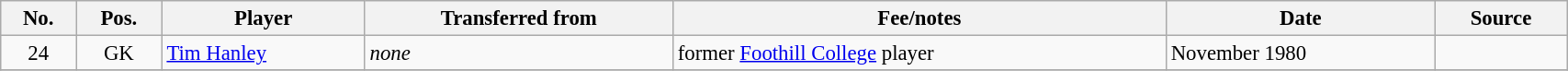<table class="wikitable sortable" style="width:90%; text-align:center; font-size:95%; text-align:left;">
<tr>
<th>No.</th>
<th>Pos.</th>
<th>Player</th>
<th>Transferred from</th>
<th>Fee/notes</th>
<th>Date</th>
<th>Source</th>
</tr>
<tr>
<td align=center>24</td>
<td align=center>GK</td>
<td> <a href='#'>Tim Hanley</a></td>
<td><em>none</em></td>
<td>former <a href='#'>Foothill College</a> player</td>
<td>November 1980</td>
<td></td>
</tr>
<tr>
</tr>
</table>
